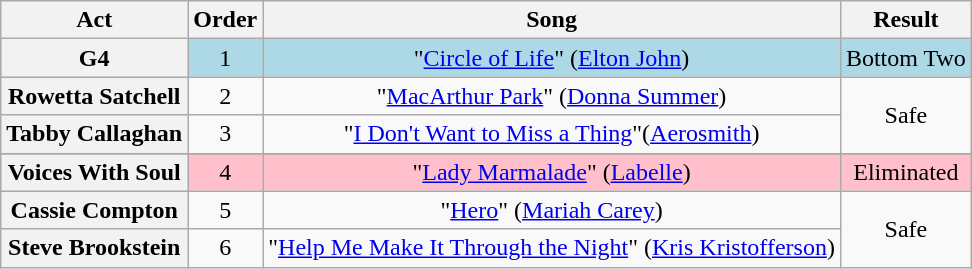<table class="wikitable plainrowheaders" style="text-align:center;">
<tr>
<th>Act</th>
<th>Order</th>
<th>Song</th>
<th>Result</th>
</tr>
<tr style="background: lightblue">
<th scope="row">G4</th>
<td>1</td>
<td>"<a href='#'>Circle of Life</a>" (<a href='#'>Elton John</a>)</td>
<td>Bottom Two</td>
</tr>
<tr>
<th scope="row">Rowetta Satchell</th>
<td>2</td>
<td>"<a href='#'>MacArthur Park</a>" (<a href='#'>Donna Summer</a>)</td>
<td rowspan=2>Safe</td>
</tr>
<tr>
<th scope="row">Tabby Callaghan</th>
<td>3</td>
<td>"<a href='#'>I Don't Want to Miss a Thing</a>"(<a href='#'>Aerosmith</a>)</td>
</tr>
<tr>
</tr>
<tr style="background: pink">
<th scope="row">Voices With Soul</th>
<td>4</td>
<td>"<a href='#'>Lady Marmalade</a>" (<a href='#'>Labelle</a>)</td>
<td>Eliminated</td>
</tr>
<tr>
<th scope="row">Cassie Compton</th>
<td>5</td>
<td>"<a href='#'>Hero</a>" (<a href='#'>Mariah Carey</a>)</td>
<td rowspan=2>Safe</td>
</tr>
<tr>
<th scope="row">Steve Brookstein</th>
<td>6</td>
<td>"<a href='#'>Help Me Make It Through the Night</a>" (<a href='#'>Kris Kristofferson</a>)</td>
</tr>
</table>
